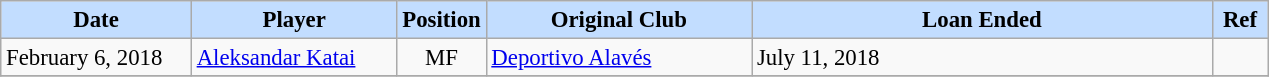<table class="wikitable" style="text-align:left; font-size:95%;">
<tr>
<th style="background:#c2ddff; width:120px;">Date</th>
<th style="background:#c2ddff; width:130px;">Player</th>
<th style="background:#c2ddff; width:50px;">Position</th>
<th style="background:#c2ddff; width:170px;">Original Club</th>
<th style="background:#c2ddff; width:300px;">Loan Ended</th>
<th style="background:#c2ddff; width:30px;">Ref</th>
</tr>
<tr>
<td>February 6, 2018</td>
<td> <a href='#'>Aleksandar Katai</a></td>
<td align=center>MF</td>
<td> <a href='#'>Deportivo Alavés</a></td>
<td>July 11, 2018</td>
<td></td>
</tr>
<tr>
</tr>
</table>
